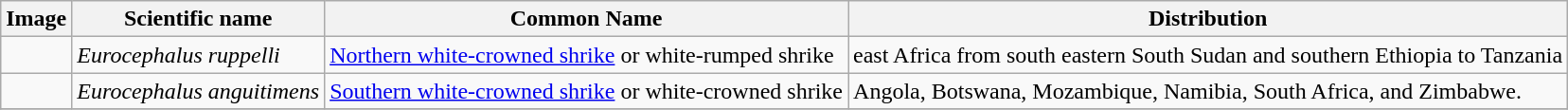<table class="wikitable">
<tr>
<th>Image</th>
<th>Scientific name</th>
<th>Common Name</th>
<th>Distribution</th>
</tr>
<tr>
<td></td>
<td><em>Eurocephalus ruppelli</em></td>
<td><a href='#'>Northern white-crowned shrike</a> or white-rumped shrike</td>
<td>east Africa from south eastern South Sudan and southern Ethiopia to Tanzania</td>
</tr>
<tr>
<td></td>
<td><em>Eurocephalus anguitimens</em></td>
<td><a href='#'>Southern white-crowned shrike</a> or white-crowned shrike</td>
<td>Angola, Botswana, Mozambique, Namibia, South Africa, and Zimbabwe.</td>
</tr>
<tr>
</tr>
</table>
